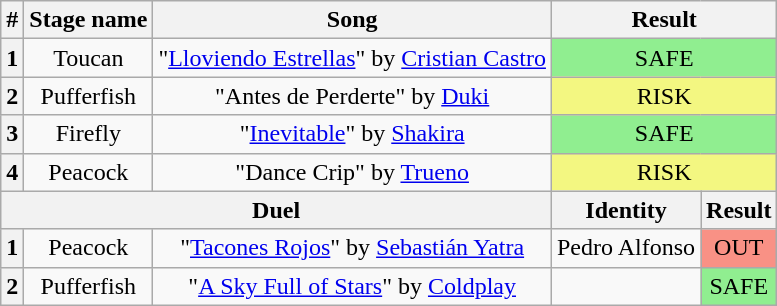<table class="wikitable plainrowheaders" style="text-align: center;">
<tr>
<th>#</th>
<th>Stage name</th>
<th>Song</th>
<th colspan="2">Result</th>
</tr>
<tr>
<th>1</th>
<td>Toucan</td>
<td>"<a href='#'>Lloviendo Estrellas</a>" by <a href='#'>Cristian Castro</a></td>
<td colspan="2" bgcolor="lightgreen">SAFE</td>
</tr>
<tr>
<th>2</th>
<td>Pufferfish</td>
<td>"Antes de Perderte" by <a href='#'>Duki</a></td>
<td colspan="2" bgcolor="#F3F781">RISK</td>
</tr>
<tr>
<th>3</th>
<td>Firefly</td>
<td>"<a href='#'>Inevitable</a>" by <a href='#'>Shakira</a></td>
<td colspan="2" bgcolor="lightgreen">SAFE</td>
</tr>
<tr>
<th>4</th>
<td>Peacock</td>
<td>"Dance Crip" by <a href='#'>Trueno</a></td>
<td colspan="2" bgcolor="#F3F781">RISK</td>
</tr>
<tr>
<th colspan="3">Duel</th>
<th>Identity</th>
<th>Result</th>
</tr>
<tr>
<th>1</th>
<td>Peacock</td>
<td>"<a href='#'>Tacones Rojos</a>" by <a href='#'>Sebastián Yatra</a></td>
<td>Pedro Alfonso</td>
<td bgcolor="#F99185">OUT</td>
</tr>
<tr>
<th>2</th>
<td>Pufferfish</td>
<td>"<a href='#'>A Sky Full of Stars</a>" by <a href='#'>Coldplay</a></td>
<td></td>
<td bgcolor="lightgreen">SAFE</td>
</tr>
</table>
